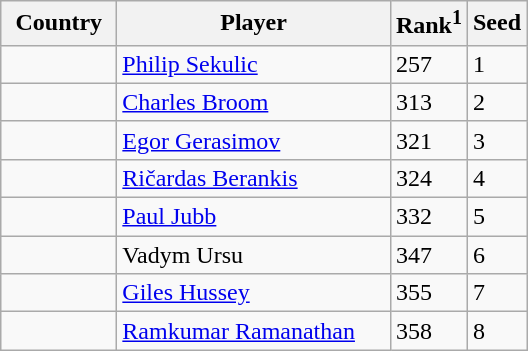<table class="sortable wikitable">
<tr>
<th width="70">Country</th>
<th width="175">Player</th>
<th>Rank<sup>1</sup></th>
<th>Seed</th>
</tr>
<tr>
<td></td>
<td><a href='#'>Philip Sekulic</a></td>
<td>257</td>
<td>1</td>
</tr>
<tr>
<td></td>
<td><a href='#'>Charles Broom</a></td>
<td>313</td>
<td>2</td>
</tr>
<tr>
<td></td>
<td><a href='#'>Egor Gerasimov</a></td>
<td>321</td>
<td>3</td>
</tr>
<tr>
<td></td>
<td><a href='#'>Ričardas Berankis</a></td>
<td>324</td>
<td>4</td>
</tr>
<tr>
<td></td>
<td><a href='#'>Paul Jubb</a></td>
<td>332</td>
<td>5</td>
</tr>
<tr>
<td></td>
<td>Vadym Ursu</td>
<td>347</td>
<td>6</td>
</tr>
<tr>
<td></td>
<td><a href='#'>Giles Hussey</a></td>
<td>355</td>
<td>7</td>
</tr>
<tr>
<td></td>
<td><a href='#'>Ramkumar Ramanathan</a></td>
<td>358</td>
<td>8</td>
</tr>
</table>
